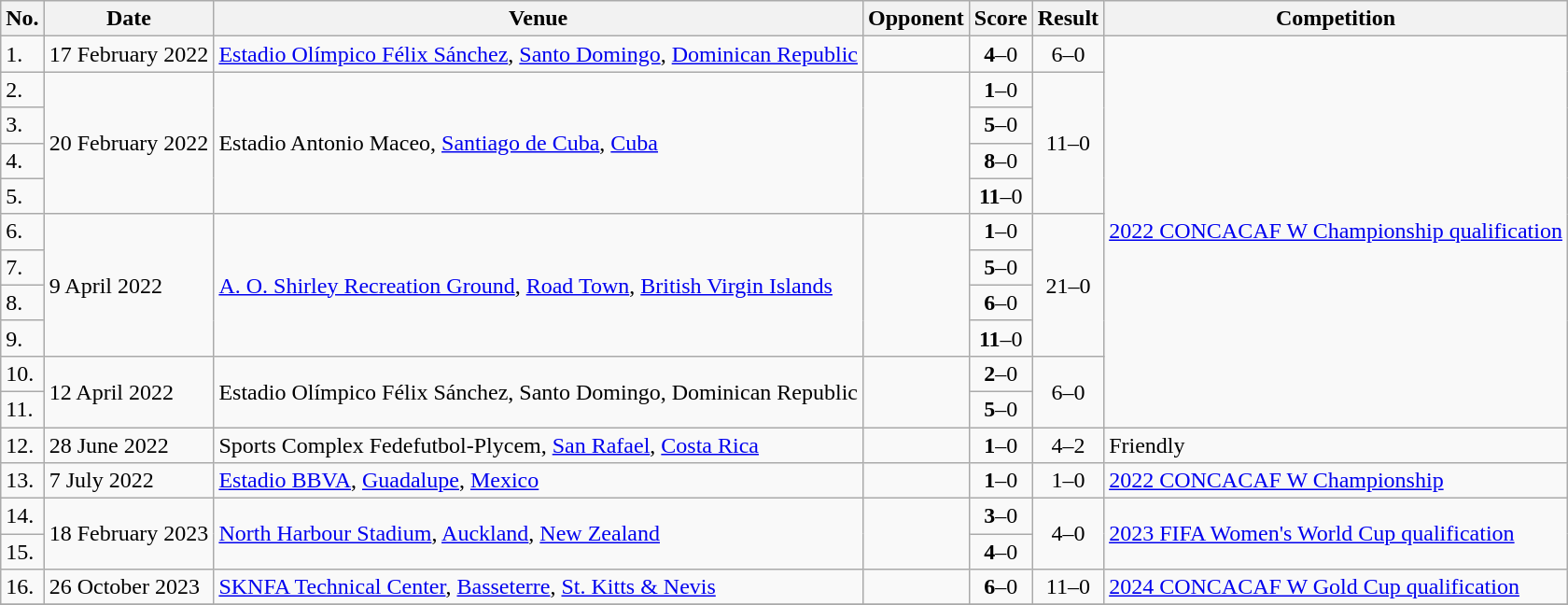<table class="wikitable">
<tr>
<th>No.</th>
<th>Date</th>
<th>Venue</th>
<th>Opponent</th>
<th>Score</th>
<th>Result</th>
<th>Competition</th>
</tr>
<tr>
<td>1.</td>
<td>17 February 2022</td>
<td><a href='#'>Estadio Olímpico Félix Sánchez</a>, <a href='#'>Santo Domingo</a>, <a href='#'>Dominican Republic</a></td>
<td></td>
<td align=center><strong>4</strong>–0</td>
<td align=center>6–0</td>
<td rowspan=11><a href='#'>2022 CONCACAF W Championship qualification</a></td>
</tr>
<tr>
<td>2.</td>
<td rowspan=4>20 February 2022</td>
<td rowspan=4>Estadio Antonio Maceo, <a href='#'>Santiago de Cuba</a>, <a href='#'>Cuba</a></td>
<td rowspan=4></td>
<td align=center><strong>1</strong>–0</td>
<td rowspan=4 align=center>11–0</td>
</tr>
<tr>
<td>3.</td>
<td align=center><strong>5</strong>–0</td>
</tr>
<tr>
<td>4.</td>
<td align=center><strong>8</strong>–0</td>
</tr>
<tr>
<td>5.</td>
<td align=center><strong>11</strong>–0</td>
</tr>
<tr>
<td>6.</td>
<td rowspan=4>9 April 2022</td>
<td rowspan=4><a href='#'>A. O. Shirley Recreation Ground</a>, <a href='#'>Road Town</a>, <a href='#'>British Virgin Islands</a></td>
<td rowspan=4></td>
<td align=center><strong>1</strong>–0</td>
<td rowspan=4 align=center>21–0</td>
</tr>
<tr>
<td>7.</td>
<td align=center><strong>5</strong>–0</td>
</tr>
<tr>
<td>8.</td>
<td align=center><strong>6</strong>–0</td>
</tr>
<tr>
<td>9.</td>
<td align=center><strong>11</strong>–0</td>
</tr>
<tr>
<td>10.</td>
<td rowspan=2>12 April 2022</td>
<td rowspan=2>Estadio Olímpico Félix Sánchez, Santo Domingo, Dominican Republic</td>
<td rowspan=2></td>
<td align=center><strong>2</strong>–0</td>
<td rowspan=2 align=center>6–0</td>
</tr>
<tr>
<td>11.</td>
<td align=center><strong>5</strong>–0</td>
</tr>
<tr>
<td>12.</td>
<td>28 June 2022</td>
<td>Sports Complex Fedefutbol-Plycem, <a href='#'>San Rafael</a>, <a href='#'>Costa Rica</a></td>
<td></td>
<td align=center><strong>1</strong>–0</td>
<td align=center>4–2</td>
<td>Friendly</td>
</tr>
<tr>
<td>13.</td>
<td>7 July 2022</td>
<td><a href='#'>Estadio BBVA</a>, <a href='#'>Guadalupe</a>, <a href='#'>Mexico</a></td>
<td></td>
<td align=center><strong>1</strong>–0</td>
<td align=center>1–0</td>
<td><a href='#'>2022 CONCACAF W Championship</a></td>
</tr>
<tr>
<td>14.</td>
<td rowspan=2>18 February 2023</td>
<td rowspan=2><a href='#'>North Harbour Stadium</a>, <a href='#'>Auckland</a>, <a href='#'>New Zealand</a></td>
<td rowspan=2></td>
<td align=center><strong>3</strong>–0</td>
<td rowspan=2 align=center>4–0</td>
<td rowspan=2><a href='#'>2023 FIFA Women's World Cup qualification</a></td>
</tr>
<tr>
<td>15.</td>
<td align=center><strong>4</strong>–0</td>
</tr>
<tr>
<td>16.</td>
<td>26 October 2023</td>
<td><a href='#'>SKNFA Technical Center</a>, <a href='#'>Basseterre</a>, <a href='#'>St. Kitts & Nevis</a></td>
<td></td>
<td align=center><strong>6</strong>–0</td>
<td align=center>11–0</td>
<td><a href='#'>2024 CONCACAF W Gold Cup qualification</a></td>
</tr>
<tr>
</tr>
</table>
